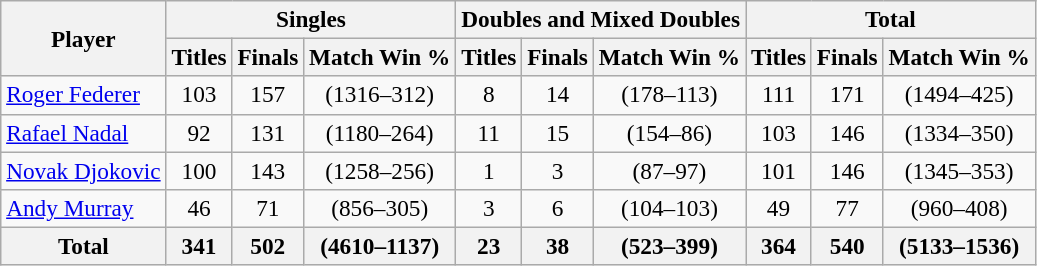<table class="wikitable" style="text-align:center;font-size:97%">
<tr>
<th rowspan="2">Player</th>
<th colspan="3">Singles</th>
<th colspan="3">Doubles and Mixed Doubles</th>
<th colspan="3">Total</th>
</tr>
<tr>
<th>Titles</th>
<th>Finals</th>
<th>Match Win %</th>
<th>Titles</th>
<th>Finals</th>
<th>Match Win %</th>
<th>Titles</th>
<th>Finals</th>
<th>Match Win %</th>
</tr>
<tr>
<td style="text-align:left "> <a href='#'>Roger Federer</a></td>
<td>103</td>
<td>157</td>
<td> (1316–312)</td>
<td>8</td>
<td>14</td>
<td> (178–113)</td>
<td>111</td>
<td>171</td>
<td> (1494–425)</td>
</tr>
<tr>
<td style="text-align:left "> <a href='#'>Rafael Nadal</a></td>
<td>92</td>
<td>131</td>
<td> (1180–264)</td>
<td>11</td>
<td>15</td>
<td> (154–86)</td>
<td>103</td>
<td>146</td>
<td> (1334–350)</td>
</tr>
<tr>
<td style="text-align:left "> <a href='#'>Novak Djokovic</a></td>
<td>100</td>
<td>143</td>
<td> (1258–256)</td>
<td>1</td>
<td>3</td>
<td> (87–97)</td>
<td>101</td>
<td>146</td>
<td> (1345–353)</td>
</tr>
<tr>
<td style="text-align:left "> <a href='#'>Andy Murray</a></td>
<td>46</td>
<td>71</td>
<td> (856–305)</td>
<td>3</td>
<td>6</td>
<td> (104–103)</td>
<td>49</td>
<td>77</td>
<td> (960–408)</td>
</tr>
<tr>
<th>Total</th>
<th>341</th>
<th>502</th>
<th> (4610–1137)</th>
<th>23</th>
<th>38</th>
<th> (523–399)</th>
<th>364</th>
<th>540</th>
<th> (5133–1536)</th>
</tr>
</table>
